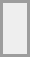<table align="center" border="0" cellpadding="4" cellspacing="4" style="border: 2px solid #9d9d9d;background-color:#eeeeee" valign="midlle">
<tr>
<td><br></td>
</tr>
</table>
